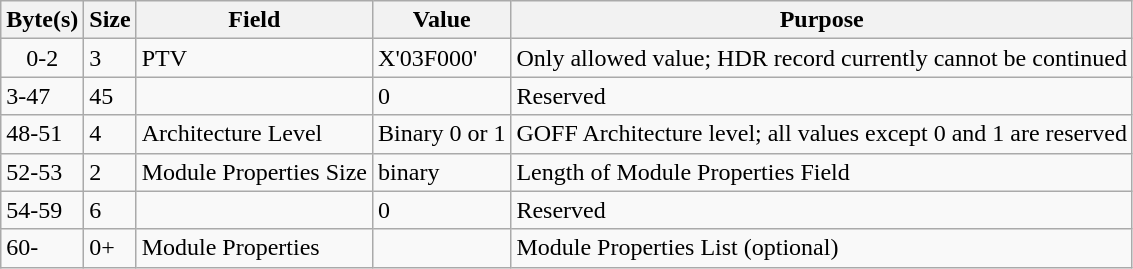<table class="wikitable" border="1">
<tr>
<th>Byte(s)</th>
<th>Size</th>
<th>Field</th>
<th>Value</th>
<th>Purpose</th>
</tr>
<tr>
<td style="text-align:center">0-2</td>
<td>3</td>
<td>PTV</td>
<td>X'03F000'</td>
<td>Only allowed value; HDR record currently cannot be continued</td>
</tr>
<tr>
<td>3-47</td>
<td>45</td>
<td></td>
<td>0</td>
<td>Reserved</td>
</tr>
<tr>
<td>48-51</td>
<td>4</td>
<td>Architecture Level</td>
<td>Binary 0 or 1</td>
<td>GOFF Architecture level; all values except 0 and 1 are reserved</td>
</tr>
<tr>
<td>52-53</td>
<td>2</td>
<td>Module Properties Size</td>
<td>binary</td>
<td>Length of Module Properties Field</td>
</tr>
<tr>
<td>54-59</td>
<td>6</td>
<td></td>
<td>0</td>
<td>Reserved</td>
</tr>
<tr>
<td>60-</td>
<td>0+</td>
<td>Module Properties</td>
<td></td>
<td>Module Properties List (optional)</td>
</tr>
</table>
